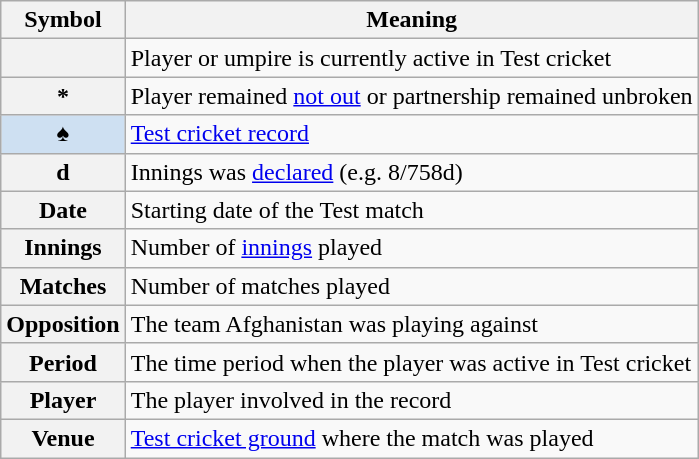<table class="wikitable plainrowheaders">
<tr>
<th scope=col>Symbol</th>
<th scope=col>Meaning</th>
</tr>
<tr>
<th scope=row></th>
<td>Player or umpire is currently active in Test cricket</td>
</tr>
<tr>
<th scope=row>*</th>
<td>Player remained <a href='#'>not out</a> or partnership remained unbroken</td>
</tr>
<tr>
<th scope=row style=background:#cee0f2;>♠</th>
<td><a href='#'>Test cricket record</a></td>
</tr>
<tr>
<th scope=row>d</th>
<td>Innings was <a href='#'>declared</a> (e.g. 8/758d)</td>
</tr>
<tr>
<th scope=row>Date</th>
<td>Starting date of the Test match</td>
</tr>
<tr>
<th scope=row>Innings</th>
<td>Number of <a href='#'>innings</a> played</td>
</tr>
<tr>
<th scope=row>Matches</th>
<td>Number of matches played</td>
</tr>
<tr>
<th scope=row>Opposition</th>
<td>The team Afghanistan was playing against</td>
</tr>
<tr>
<th scope=row>Period</th>
<td>The time period when the player was active in Test cricket</td>
</tr>
<tr>
<th scope=row>Player</th>
<td>The player involved in the record</td>
</tr>
<tr>
<th scope=row>Venue</th>
<td><a href='#'>Test cricket ground</a> where the match was played</td>
</tr>
</table>
